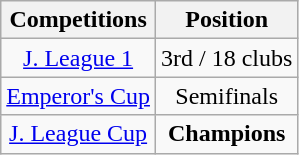<table class="wikitable" style="text-align:center;">
<tr>
<th>Competitions</th>
<th>Position</th>
</tr>
<tr>
<td><a href='#'>J. League 1</a></td>
<td>3rd / 18 clubs</td>
</tr>
<tr>
<td><a href='#'>Emperor's Cup</a></td>
<td>Semifinals</td>
</tr>
<tr>
<td><a href='#'>J. League Cup</a></td>
<td><strong>Champions</strong></td>
</tr>
</table>
